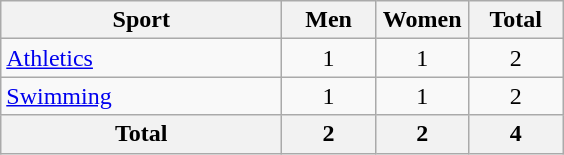<table class="wikitable sortable" style="text-align:center;">
<tr>
<th width=180>Sport</th>
<th width=55>Men</th>
<th width=55>Women</th>
<th width=55>Total</th>
</tr>
<tr>
<td align=left><a href='#'>Athletics</a></td>
<td>1</td>
<td>1</td>
<td>2</td>
</tr>
<tr>
<td align=left><a href='#'>Swimming</a></td>
<td>1</td>
<td>1</td>
<td>2</td>
</tr>
<tr>
<th>Total</th>
<th>2</th>
<th>2</th>
<th>4</th>
</tr>
</table>
